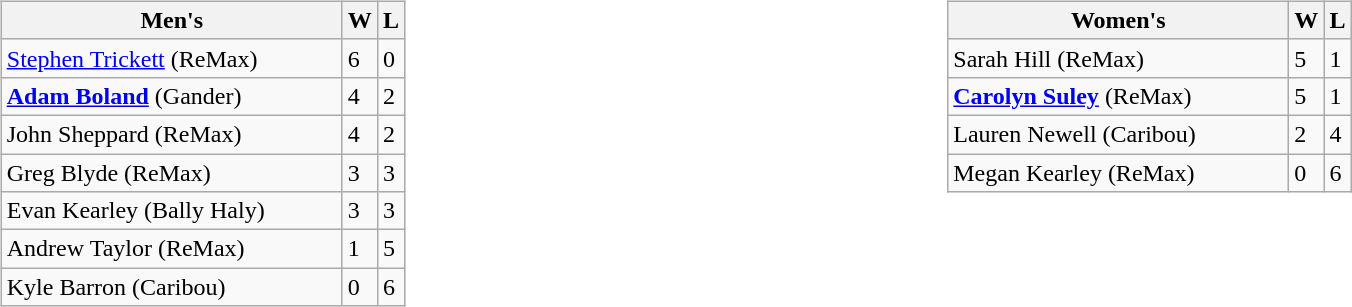<table>
<tr>
<td valign=top width=20%><br><table class=wikitable>
<tr>
<th width=220>Men's</th>
<th>W</th>
<th>L</th>
</tr>
<tr>
<td><a href='#'>Stephen Trickett</a> (ReMax)</td>
<td>6</td>
<td>0</td>
</tr>
<tr>
<td><strong><a href='#'>Adam Boland</a></strong> (Gander)</td>
<td>4</td>
<td>2</td>
</tr>
<tr>
<td>John Sheppard (ReMax)</td>
<td>4</td>
<td>2</td>
</tr>
<tr>
<td>Greg Blyde (ReMax)</td>
<td>3</td>
<td>3</td>
</tr>
<tr>
<td>Evan Kearley (Bally Haly)</td>
<td>3</td>
<td>3</td>
</tr>
<tr>
<td>Andrew Taylor (ReMax)</td>
<td>1</td>
<td>5</td>
</tr>
<tr>
<td>Kyle Barron (Caribou)</td>
<td>0</td>
<td>6</td>
</tr>
</table>
</td>
<td valign=top width=20%><br><table class=wikitable>
<tr>
<th width=220>Women's</th>
<th>W</th>
<th>L</th>
</tr>
<tr>
<td>Sarah Hill (ReMax)</td>
<td>5</td>
<td>1</td>
</tr>
<tr>
<td><strong><a href='#'>Carolyn Suley</a></strong> (ReMax)</td>
<td>5</td>
<td>1</td>
</tr>
<tr>
<td>Lauren Newell (Caribou)</td>
<td>2</td>
<td>4</td>
</tr>
<tr>
<td>Megan Kearley (ReMax)</td>
<td>0</td>
<td>6</td>
</tr>
</table>
</td>
</tr>
</table>
